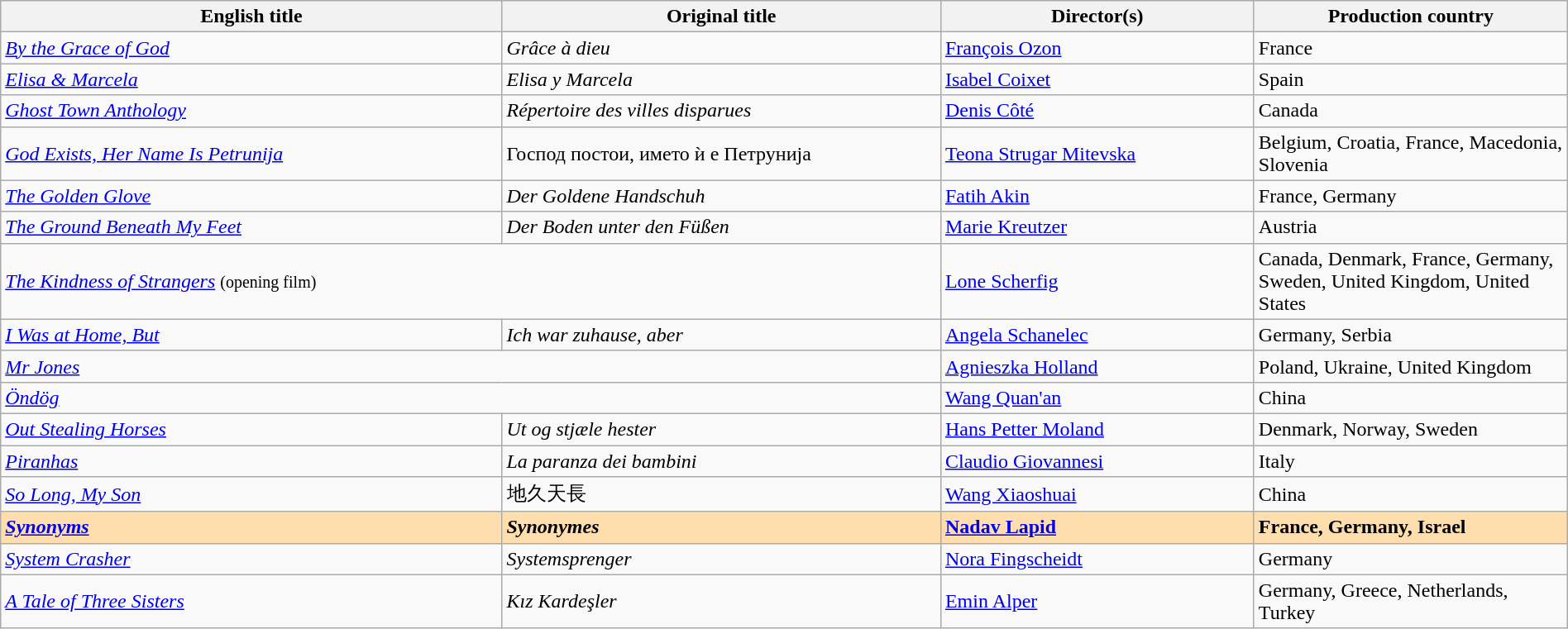<table class="wikitable" width="100%" cellpadding="5">
<tr>
<th scope="col" width="32%">English title</th>
<th scope="col" width="28%">Original title</th>
<th scope="col" width="20%">Director(s)</th>
<th scope="col" width="20%">Production country</th>
</tr>
<tr>
<td><em><a href='#'>By the Grace of God</a></em></td>
<td><em>Grâce à dieu</em></td>
<td><a href='#'>François Ozon</a></td>
<td>France</td>
</tr>
<tr>
<td><em><a href='#'>Elisa & Marcela</a></em></td>
<td><em>Elisa y Marcela</em></td>
<td><a href='#'>Isabel Coixet</a></td>
<td>Spain</td>
</tr>
<tr>
<td><em><a href='#'>Ghost Town Anthology</a></em></td>
<td><em>Répertoire des villes disparues</em></td>
<td><a href='#'>Denis Côté</a></td>
<td>Canada</td>
</tr>
<tr>
<td><em><a href='#'>God Exists, Her Name Is Petrunija</a></em></td>
<td>Господ постои, името ѝ е Петрунија</td>
<td><a href='#'>Teona Strugar Mitevska</a></td>
<td>Belgium, Croatia, France, Macedonia, Slovenia</td>
</tr>
<tr>
<td><em><a href='#'>The Golden Glove</a></em></td>
<td><em>Der Goldene Handschuh</em></td>
<td><a href='#'>Fatih Akin</a></td>
<td>France, Germany</td>
</tr>
<tr>
<td><em><a href='#'>The Ground Beneath My Feet</a></em></td>
<td><em>Der Boden unter den Füßen</em></td>
<td><a href='#'>Marie Kreutzer</a></td>
<td>Austria</td>
</tr>
<tr>
<td colspan=2><em><a href='#'>The Kindness of Strangers</a></em> <small>(opening film)</small></td>
<td><a href='#'>Lone Scherfig</a></td>
<td>Canada, Denmark, France, Germany, Sweden, United Kingdom, United States</td>
</tr>
<tr>
<td><em><a href='#'>I Was at Home, But</a></em></td>
<td><em>Ich war zuhause, aber</em></td>
<td><a href='#'>Angela Schanelec</a></td>
<td>Germany, Serbia</td>
</tr>
<tr>
<td colspan=2><em><a href='#'>Mr Jones</a></em></td>
<td><a href='#'>Agnieszka Holland</a></td>
<td>Poland, Ukraine, United Kingdom</td>
</tr>
<tr>
<td colspan=2><em><a href='#'>Öndög</a></em></td>
<td><a href='#'>Wang Quan'an</a></td>
<td>China</td>
</tr>
<tr>
<td><em><a href='#'>Out Stealing Horses</a></em></td>
<td><em>Ut og stjæle hester</em></td>
<td><a href='#'>Hans Petter Moland</a></td>
<td>Denmark, Norway, Sweden</td>
</tr>
<tr>
<td><em><a href='#'>Piranhas</a></em></td>
<td><em>La paranza dei bambini</em></td>
<td><a href='#'>Claudio Giovannesi</a></td>
<td>Italy</td>
</tr>
<tr>
<td><em><a href='#'>So Long, My Son</a></em></td>
<td>地久天長</td>
<td><a href='#'>Wang Xiaoshuai</a></td>
<td>China</td>
</tr>
<tr style="background:#FFDEAD;">
<td><strong><em><a href='#'>Synonyms</a></em></strong></td>
<td><strong><em>Synonymes</em></strong></td>
<td><strong><a href='#'>Nadav Lapid</a></strong></td>
<td><strong>France, Germany, Israel</strong></td>
</tr>
<tr>
<td><em><a href='#'>System Crasher</a></em></td>
<td><em>Systemsprenger</em></td>
<td><a href='#'>Nora Fingscheidt</a></td>
<td>Germany</td>
</tr>
<tr>
<td><em><a href='#'>A Tale of Three Sisters</a></em></td>
<td><em>Kız Kardeşler</em></td>
<td><a href='#'>Emin Alper</a></td>
<td>Germany, Greece, Netherlands, Turkey</td>
</tr>
</table>
